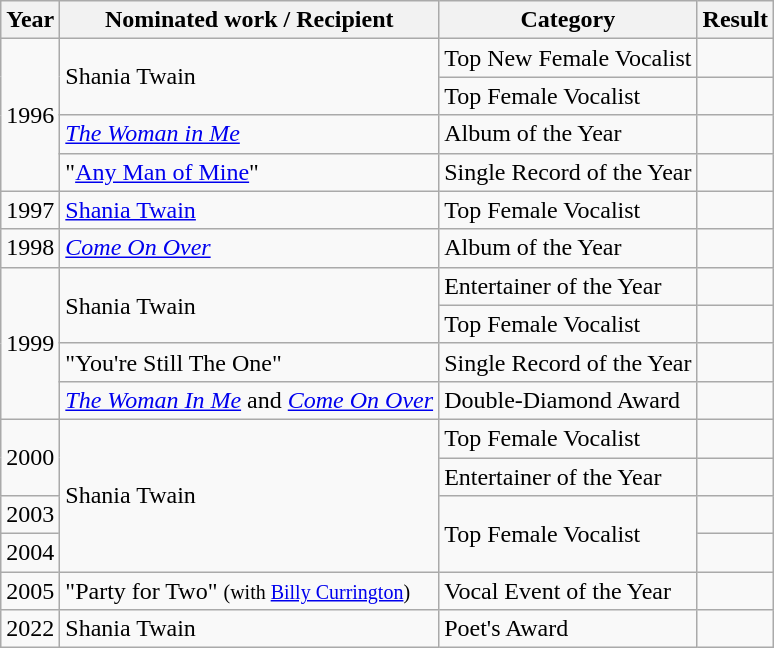<table class="wikitable">
<tr>
<th>Year</th>
<th>Nominated work / Recipient</th>
<th>Category</th>
<th>Result</th>
</tr>
<tr>
<td rowspan="4">1996</td>
<td rowspan="2">Shania Twain</td>
<td>Top New Female Vocalist</td>
<td></td>
</tr>
<tr>
<td>Top Female Vocalist</td>
<td></td>
</tr>
<tr>
<td><em><a href='#'>The Woman in Me</a></em></td>
<td>Album of the Year</td>
<td></td>
</tr>
<tr>
<td>"<a href='#'>Any Man of Mine</a>"</td>
<td>Single Record of the Year</td>
<td></td>
</tr>
<tr>
<td rowspan="1">1997</td>
<td><a href='#'>Shania Twain</a></td>
<td>Top Female Vocalist</td>
<td></td>
</tr>
<tr>
<td rowspan="1">1998</td>
<td><em><a href='#'>Come On Over</a> </em></td>
<td>Album of the Year</td>
<td></td>
</tr>
<tr>
<td rowspan="4">1999</td>
<td rowspan="2">Shania Twain</td>
<td>Entertainer of the Year</td>
<td></td>
</tr>
<tr>
<td>Top Female Vocalist</td>
<td></td>
</tr>
<tr>
<td>"You're Still The One"</td>
<td>Single Record of the Year</td>
<td></td>
</tr>
<tr>
<td><em><a href='#'>The Woman In Me</a></em> and <em><a href='#'>Come On Over</a></em></td>
<td>Double-Diamond Award</td>
<td></td>
</tr>
<tr>
<td rowspan="2">2000</td>
<td rowspan="4">Shania Twain</td>
<td>Top Female Vocalist</td>
<td></td>
</tr>
<tr>
<td>Entertainer of the Year</td>
<td></td>
</tr>
<tr>
<td rowspan="1">2003</td>
<td rowspan="2">Top Female Vocalist</td>
<td></td>
</tr>
<tr>
<td rowspan="1">2004</td>
<td></td>
</tr>
<tr>
<td rowspan="1">2005</td>
<td>"Party for Two" <small>(with <a href='#'>Billy Currington</a>)</small></td>
<td>Vocal Event of the Year</td>
<td></td>
</tr>
<tr>
<td rowspan="1">2022</td>
<td>Shania Twain</td>
<td>Poet's Award</td>
<td></td>
</tr>
</table>
